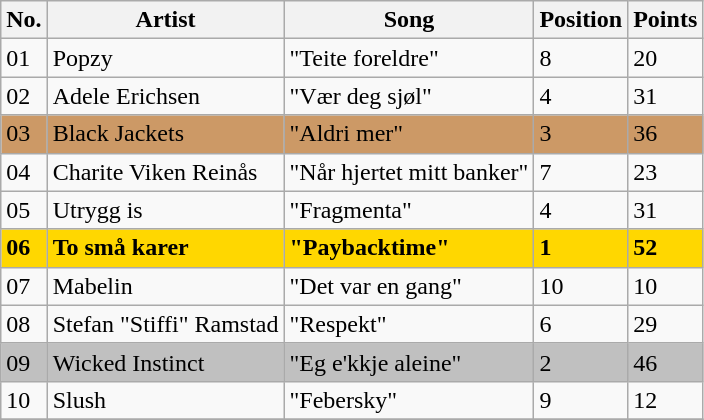<table class="wikitable sortable">
<tr>
<th>No.</th>
<th>Artist</th>
<th>Song</th>
<th>Position</th>
<th>Points</th>
</tr>
<tr>
<td>01</td>
<td>Popzy</td>
<td>"Teite foreldre"</td>
<td>8</td>
<td>20</td>
</tr>
<tr>
<td>02</td>
<td>Adele Erichsen</td>
<td>"Vær deg sjøl"</td>
<td>4</td>
<td>31</td>
</tr>
<tr bgcolor="#CC9966">
<td>03</td>
<td>Black Jackets</td>
<td>"Aldri mer"</td>
<td>3</td>
<td>36</td>
</tr>
<tr>
<td>04</td>
<td>Charite Viken Reinås</td>
<td>"Når hjertet mitt banker"</td>
<td>7</td>
<td>23</td>
</tr>
<tr>
<td>05</td>
<td>Utrygg is</td>
<td>"Fragmenta"</td>
<td>4</td>
<td>31</td>
</tr>
<tr bgcolor="gold">
<td><strong>06</strong></td>
<td><strong>To små karer</strong></td>
<td><strong>"Paybacktime"</strong></td>
<td><strong>1</strong></td>
<td><strong>52</strong></td>
</tr>
<tr>
<td>07</td>
<td>Mabelin</td>
<td>"Det var en gang"</td>
<td>10</td>
<td>10</td>
</tr>
<tr>
<td>08</td>
<td>Stefan "Stiffi" Ramstad</td>
<td>"Respekt"</td>
<td>6</td>
<td>29</td>
</tr>
<tr bgcolor="silver">
<td>09</td>
<td>Wicked Instinct</td>
<td>"Eg e'kkje aleine"</td>
<td>2</td>
<td>46</td>
</tr>
<tr>
<td>10</td>
<td>Slush</td>
<td>"Febersky"</td>
<td>9</td>
<td>12</td>
</tr>
<tr>
</tr>
</table>
